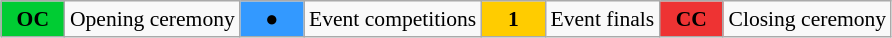<table class="wikitable" style="margin:0.5em auto; font-size:90%;position:relative;">
<tr>
<td style="width:2.5em; background:#00cc33; text-align:center"><strong>OC</strong></td>
<td>Opening ceremony</td>
<td style="width:2.5em; background:#3399ff; text-align:center">●</td>
<td>Event competitions</td>
<td style="width:2.5em; background:#ffcc00; text-align:center"><strong>1</strong></td>
<td>Event finals</td>
<td style="width:2.5em; background:#ee3333; text-align:center"><strong>CC</strong></td>
<td>Closing ceremony</td>
</tr>
</table>
